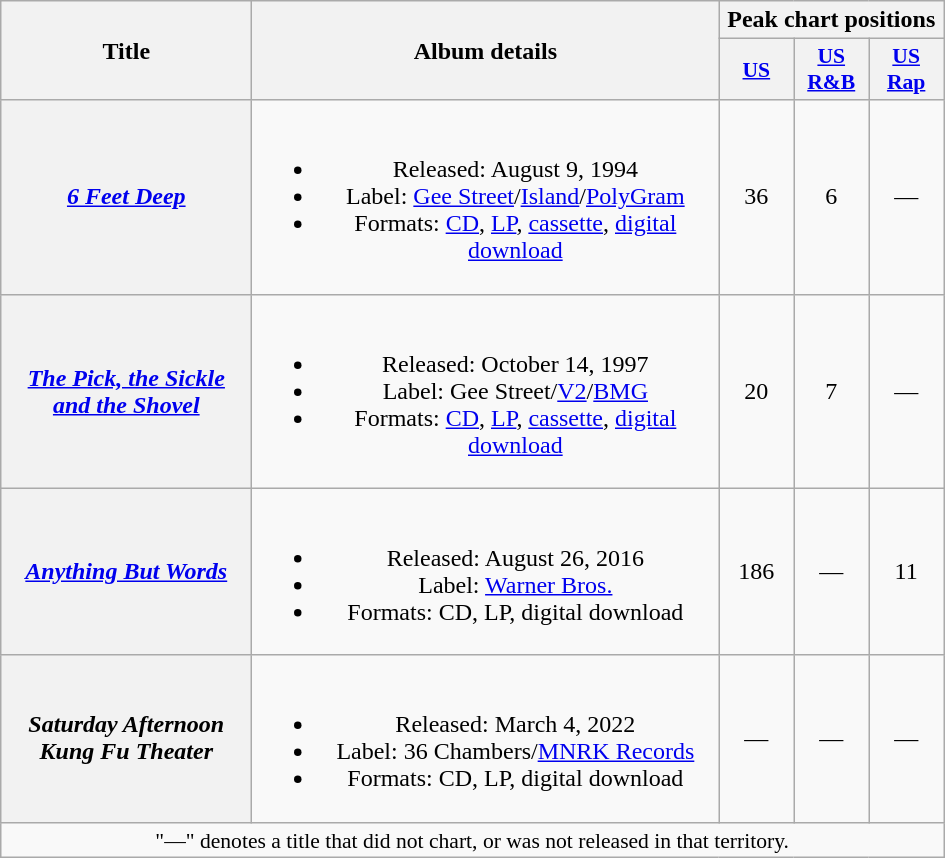<table class="wikitable plainrowheaders" style="text-align:center;">
<tr>
<th scope="col" rowspan="2" style="width:10em;">Title</th>
<th scope="col" rowspan="2" style="width:19em;">Album details</th>
<th scope="col" colspan="3">Peak chart positions</th>
</tr>
<tr>
<th scope="col" style="width:3em;font-size:90%;"><a href='#'>US</a><br></th>
<th scope="col" style="width:3em;font-size:90%;"><a href='#'>US R&B</a><br></th>
<th scope="col" style="width:3em;font-size:90%;"><a href='#'>US<br>Rap</a><br></th>
</tr>
<tr>
<th scope="row"><em><a href='#'>6 Feet Deep</a></em><br></th>
<td><br><ul><li>Released: August 9, 1994</li><li>Label: <a href='#'>Gee Street</a>/<a href='#'>Island</a>/<a href='#'>PolyGram</a></li><li>Formats: <a href='#'>CD</a>, <a href='#'>LP</a>, <a href='#'>cassette</a>, <a href='#'>digital download</a></li></ul></td>
<td>36</td>
<td>6</td>
<td>—</td>
</tr>
<tr>
<th scope="row"><em><a href='#'>The Pick, the Sickle and the Shovel</a></em><br></th>
<td><br><ul><li>Released: October 14, 1997</li><li>Label: Gee Street/<a href='#'>V2</a>/<a href='#'>BMG</a></li><li>Formats: <a href='#'>CD</a>, <a href='#'>LP</a>, <a href='#'>cassette</a>, <a href='#'>digital download</a></li></ul></td>
<td>20</td>
<td>7</td>
<td>—</td>
</tr>
<tr>
<th scope="row"><em><a href='#'>Anything But Words</a></em><br></th>
<td><br><ul><li>Released: August 26, 2016</li><li>Label: <a href='#'>Warner Bros.</a></li><li>Formats: CD, LP, digital download</li></ul></td>
<td>186</td>
<td>—</td>
<td>11</td>
</tr>
<tr>
<th scope="row"><em>Saturday Afternoon Kung Fu Theater</em><br></th>
<td><br><ul><li>Released: March 4, 2022</li><li>Label: 36 Chambers/<a href='#'>MNRK Records</a></li><li>Formats: CD, LP, digital download</li></ul></td>
<td>—</td>
<td>—</td>
<td>—</td>
</tr>
<tr>
<td colspan="14" style="font-size:90%">"—" denotes a title that did not chart, or was not released in that territory.</td>
</tr>
</table>
